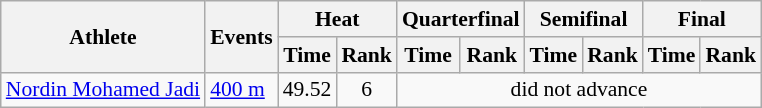<table class=wikitable style="font-size:90%">
<tr>
<th rowspan=2>Athlete</th>
<th rowspan=2>Events</th>
<th colspan=2>Heat</th>
<th colspan=2>Quarterfinal</th>
<th colspan=2>Semifinal</th>
<th colspan=2>Final</th>
</tr>
<tr>
<th>Time</th>
<th>Rank</th>
<th>Time</th>
<th>Rank</th>
<th>Time</th>
<th>Rank</th>
<th>Time</th>
<th>Rank</th>
</tr>
<tr>
<td><a href='#'>Nordin Mohamed Jadi</a></td>
<td><a href='#'>400 m</a></td>
<td align=center>49.52</td>
<td align=center>6</td>
<td align=center colspan=6>did not advance</td>
</tr>
</table>
